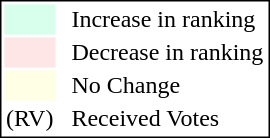<table style="border:1px solid black;">
<tr>
<td style="background:#D8FFEB; width:20px;"></td>
<td> </td>
<td>Increase in ranking</td>
</tr>
<tr>
<td style="background:#FFE6E6; width:20px;"></td>
<td> </td>
<td>Decrease in ranking</td>
</tr>
<tr>
<td style="background:#FFFFE6; width:20px;"></td>
<td> </td>
<td>No Change</td>
</tr>
<tr>
<td>(RV)</td>
<td> </td>
<td>Received Votes</td>
</tr>
</table>
